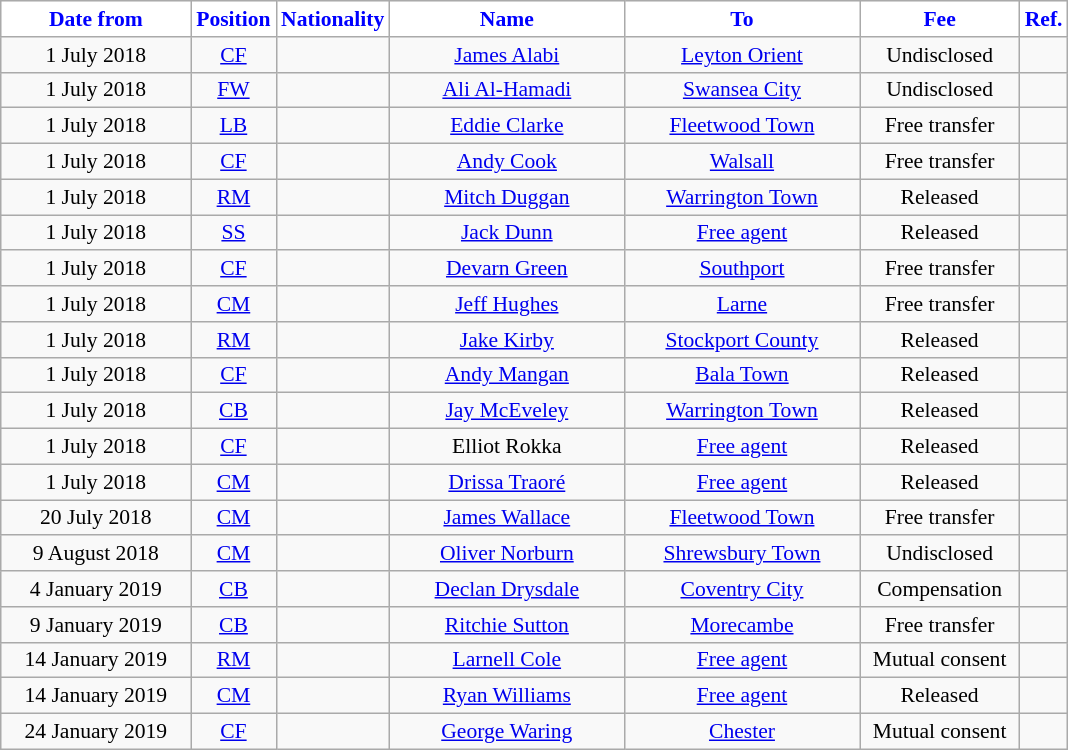<table class="wikitable"  style="text-align:center; font-size:90%; ">
<tr>
<th style="background:#FFFFFF; color:#0000FF; width:120px;">Date from</th>
<th style="background:#FFFFFF; color:#0000FF; width:50px;">Position</th>
<th style="background:#FFFFFF; color:#0000FF; width:50px;">Nationality</th>
<th style="background:#FFFFFF; color:#0000FF; width:150px;">Name</th>
<th style="background:#FFFFFF; color:#0000FF; width:150px;">To</th>
<th style="background:#FFFFFF; color:#0000FF; width:100px;">Fee</th>
<th style="background:#FFFFFF; color:#0000FF; width:25px;">Ref.</th>
</tr>
<tr>
<td>1 July 2018</td>
<td><a href='#'>CF</a></td>
<td></td>
<td><a href='#'>James Alabi</a></td>
<td><a href='#'>Leyton Orient</a></td>
<td>Undisclosed</td>
<td></td>
</tr>
<tr>
<td>1 July 2018</td>
<td><a href='#'>FW</a></td>
<td></td>
<td><a href='#'>Ali Al-Hamadi</a></td>
<td> <a href='#'>Swansea City</a></td>
<td>Undisclosed</td>
<td></td>
</tr>
<tr>
<td>1 July 2018</td>
<td><a href='#'>LB</a></td>
<td></td>
<td><a href='#'>Eddie Clarke</a></td>
<td><a href='#'>Fleetwood Town</a></td>
<td>Free transfer</td>
<td></td>
</tr>
<tr>
<td>1 July 2018</td>
<td><a href='#'>CF</a></td>
<td></td>
<td><a href='#'>Andy Cook</a></td>
<td><a href='#'>Walsall</a></td>
<td>Free transfer</td>
<td></td>
</tr>
<tr>
<td>1 July 2018</td>
<td><a href='#'>RM</a></td>
<td></td>
<td><a href='#'>Mitch Duggan</a></td>
<td><a href='#'>Warrington Town</a></td>
<td>Released</td>
<td></td>
</tr>
<tr>
<td>1 July 2018</td>
<td><a href='#'>SS</a></td>
<td></td>
<td><a href='#'>Jack Dunn</a></td>
<td><a href='#'>Free agent</a></td>
<td>Released</td>
<td></td>
</tr>
<tr>
<td>1 July 2018</td>
<td><a href='#'>CF</a></td>
<td></td>
<td><a href='#'>Devarn Green</a></td>
<td><a href='#'>Southport</a></td>
<td>Free transfer</td>
<td></td>
</tr>
<tr>
<td>1 July 2018</td>
<td><a href='#'>CM</a></td>
<td></td>
<td><a href='#'>Jeff Hughes</a></td>
<td> <a href='#'>Larne</a></td>
<td>Free transfer</td>
<td></td>
</tr>
<tr>
<td>1 July 2018</td>
<td><a href='#'>RM</a></td>
<td></td>
<td><a href='#'>Jake Kirby</a></td>
<td><a href='#'>Stockport County</a></td>
<td>Released</td>
<td></td>
</tr>
<tr>
<td>1 July 2018</td>
<td><a href='#'>CF</a></td>
<td></td>
<td><a href='#'>Andy Mangan</a></td>
<td> <a href='#'>Bala Town</a></td>
<td>Released</td>
<td></td>
</tr>
<tr>
<td>1 July 2018</td>
<td><a href='#'>CB</a></td>
<td></td>
<td><a href='#'>Jay McEveley</a></td>
<td><a href='#'>Warrington Town</a></td>
<td>Released</td>
<td></td>
</tr>
<tr>
<td>1 July 2018</td>
<td><a href='#'>CF</a></td>
<td></td>
<td>Elliot Rokka</td>
<td><a href='#'>Free agent</a></td>
<td>Released</td>
<td></td>
</tr>
<tr>
<td>1 July 2018</td>
<td><a href='#'>CM</a></td>
<td></td>
<td><a href='#'>Drissa Traoré</a></td>
<td><a href='#'>Free agent</a></td>
<td>Released</td>
<td></td>
</tr>
<tr>
<td>20 July 2018</td>
<td><a href='#'>CM</a></td>
<td></td>
<td><a href='#'>James Wallace</a></td>
<td><a href='#'>Fleetwood Town</a></td>
<td>Free transfer</td>
<td></td>
</tr>
<tr>
<td>9 August 2018</td>
<td><a href='#'>CM</a></td>
<td></td>
<td><a href='#'>Oliver Norburn</a></td>
<td><a href='#'>Shrewsbury Town</a></td>
<td>Undisclosed</td>
<td></td>
</tr>
<tr>
<td>4 January 2019</td>
<td><a href='#'>CB</a></td>
<td></td>
<td><a href='#'>Declan Drysdale</a></td>
<td><a href='#'>Coventry City</a></td>
<td>Compensation</td>
<td></td>
</tr>
<tr>
<td>9 January 2019</td>
<td><a href='#'>CB</a></td>
<td></td>
<td><a href='#'>Ritchie Sutton</a></td>
<td><a href='#'>Morecambe</a></td>
<td>Free transfer</td>
<td></td>
</tr>
<tr>
<td>14 January 2019</td>
<td><a href='#'>RM</a></td>
<td></td>
<td><a href='#'>Larnell Cole</a></td>
<td><a href='#'>Free agent</a></td>
<td>Mutual consent</td>
<td></td>
</tr>
<tr>
<td>14 January 2019</td>
<td><a href='#'>CM</a></td>
<td></td>
<td><a href='#'>Ryan Williams</a></td>
<td><a href='#'>Free agent</a></td>
<td>Released</td>
<td></td>
</tr>
<tr>
<td>24 January 2019</td>
<td><a href='#'>CF</a></td>
<td></td>
<td><a href='#'>George Waring</a></td>
<td><a href='#'>Chester</a></td>
<td>Mutual consent</td>
<td></td>
</tr>
</table>
